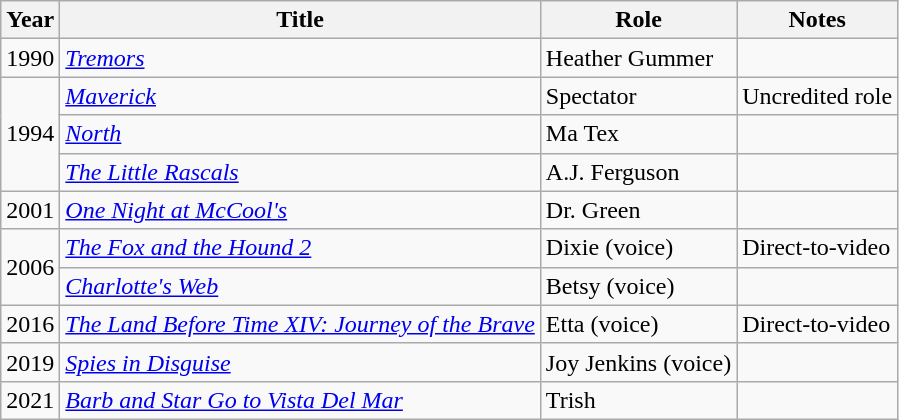<table class="wikitable sortable">
<tr>
<th>Year</th>
<th>Title</th>
<th>Role</th>
<th class="unsortable">Notes</th>
</tr>
<tr>
<td>1990</td>
<td><em><a href='#'>Tremors</a></em></td>
<td>Heather Gummer</td>
<td></td>
</tr>
<tr>
<td rowspan="3">1994</td>
<td><em><a href='#'>Maverick</a></em></td>
<td>Spectator</td>
<td>Uncredited role</td>
</tr>
<tr>
<td><em><a href='#'>North</a></em></td>
<td>Ma Tex</td>
<td></td>
</tr>
<tr>
<td><em><a href='#'>The Little Rascals</a></em></td>
<td>A.J. Ferguson</td>
<td></td>
</tr>
<tr>
<td>2001</td>
<td><em><a href='#'>One Night at McCool's</a></em></td>
<td>Dr. Green</td>
<td></td>
</tr>
<tr>
<td rowspan="2">2006</td>
<td><em><a href='#'>The Fox and the Hound 2</a></em></td>
<td>Dixie (voice)</td>
<td>Direct-to-video</td>
</tr>
<tr>
<td><em><a href='#'>Charlotte's Web</a></em></td>
<td>Betsy (voice)</td>
<td></td>
</tr>
<tr>
<td>2016</td>
<td><em><a href='#'>The Land Before Time XIV: Journey of the Brave</a></em></td>
<td>Etta (voice)</td>
<td>Direct-to-video</td>
</tr>
<tr>
<td>2019</td>
<td><em><a href='#'>Spies in Disguise</a></em></td>
<td>Joy Jenkins (voice)</td>
<td></td>
</tr>
<tr>
<td>2021</td>
<td><em><a href='#'>Barb and Star Go to Vista Del Mar</a></em></td>
<td>Trish</td>
<td></td>
</tr>
</table>
